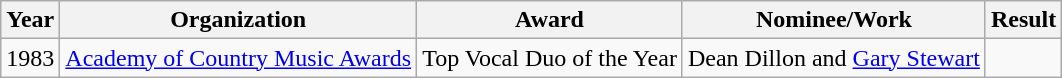<table class="wikitable">
<tr>
<th>Year</th>
<th>Organization</th>
<th>Award</th>
<th>Nominee/Work</th>
<th>Result</th>
</tr>
<tr>
<td>1983</td>
<td><a href='#'>Academy of Country Music Awards</a></td>
<td>Top Vocal Duo of the Year</td>
<td>Dean Dillon and <a href='#'>Gary Stewart</a></td>
<td></td>
</tr>
</table>
